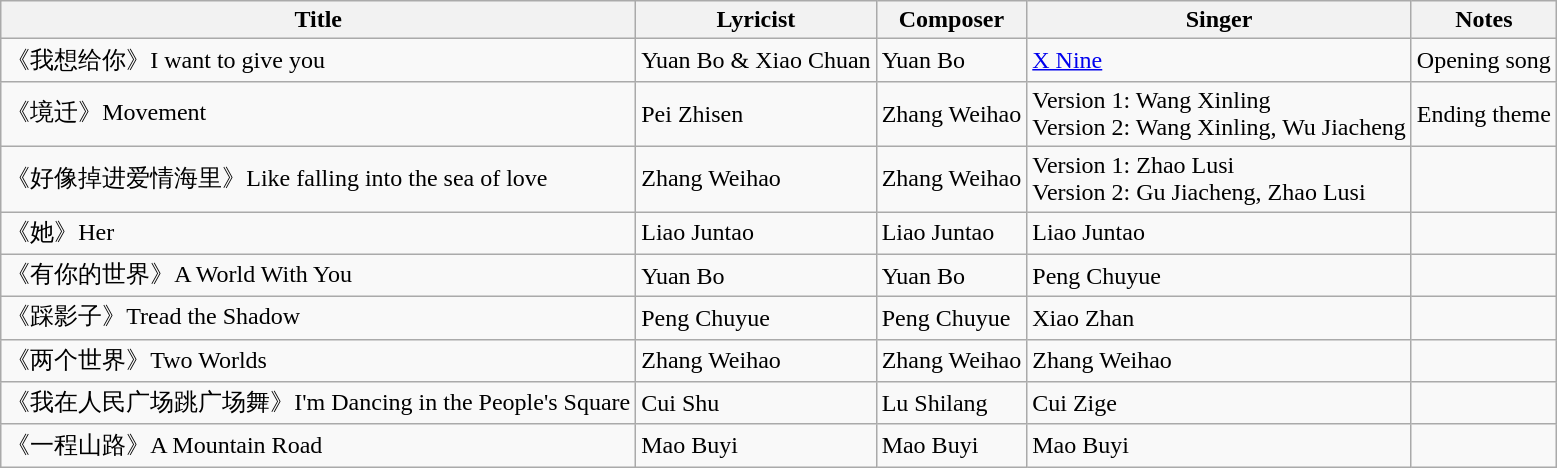<table class="wikitable">
<tr>
<th>Title</th>
<th>Lyricist</th>
<th>Composer</th>
<th>Singer</th>
<th>Notes</th>
</tr>
<tr>
<td>《我想给你》I want to give you</td>
<td>Yuan Bo & Xiao Chuan</td>
<td>Yuan Bo</td>
<td><a href='#'>X Nine</a></td>
<td>Opening song</td>
</tr>
<tr>
<td>《境迁》Movement</td>
<td>Pei Zhisen</td>
<td>Zhang Weihao</td>
<td>Version 1: Wang Xinling<br>Version 2: Wang Xinling, Wu Jiacheng</td>
<td>Ending theme</td>
</tr>
<tr>
<td>《好像掉进爱情海里》Like falling into the sea of love</td>
<td>Zhang Weihao</td>
<td>Zhang Weihao</td>
<td>Version 1: Zhao Lusi<br>Version 2: Gu Jiacheng, Zhao Lusi</td>
<td></td>
</tr>
<tr>
<td>《她》Her</td>
<td>Liao Juntao</td>
<td>Liao Juntao</td>
<td>Liao Juntao</td>
<td></td>
</tr>
<tr>
<td>《有你的世界》A World With You</td>
<td>Yuan Bo</td>
<td>Yuan Bo</td>
<td>Peng Chuyue</td>
<td></td>
</tr>
<tr>
<td>《踩影子》Tread the Shadow</td>
<td>Peng Chuyue</td>
<td>Peng Chuyue</td>
<td>Xiao Zhan</td>
<td></td>
</tr>
<tr>
<td>《两个世界》Two Worlds</td>
<td>Zhang Weihao</td>
<td>Zhang Weihao</td>
<td>Zhang Weihao</td>
<td></td>
</tr>
<tr>
<td>《我在人民广场跳广场舞》I'm Dancing in the People's Square</td>
<td>Cui Shu</td>
<td>Lu Shilang</td>
<td>Cui Zige</td>
<td></td>
</tr>
<tr>
<td>《一程山路》A Mountain Road</td>
<td>Mao Buyi</td>
<td>Mao Buyi</td>
<td>Mao Buyi</td>
<td></td>
</tr>
</table>
